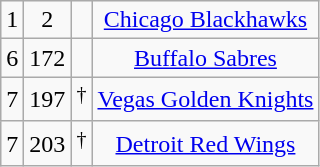<table class="wikitable sortable">
<tr align="center" bgcolor="">
<td>1</td>
<td>2</td>
<td></td>
<td><a href='#'>Chicago Blackhawks</a></td>
</tr>
<tr align="center" bgcolor="">
<td>6</td>
<td>172</td>
<td></td>
<td><a href='#'>Buffalo Sabres</a></td>
</tr>
<tr align="center" bgcolor="">
<td>7</td>
<td>197</td>
<td> <sup>†</sup></td>
<td><a href='#'>Vegas Golden Knights</a></td>
</tr>
<tr align="center" bgcolor="">
<td>7</td>
<td>203</td>
<td> <sup>†</sup></td>
<td><a href='#'>Detroit Red Wings</a></td>
</tr>
</table>
